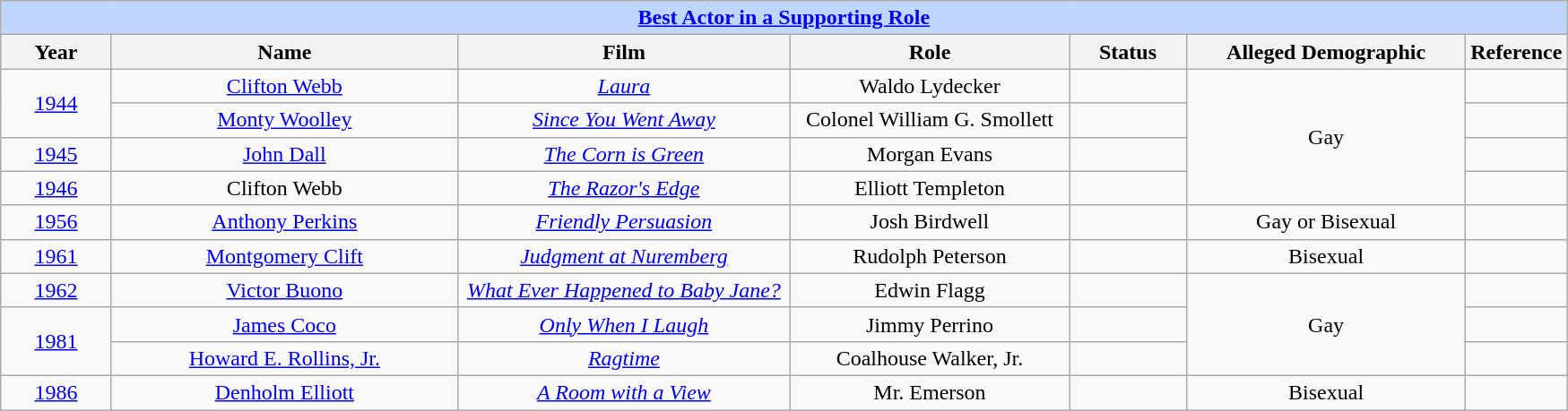<table class="wikitable" style="text-align: center">
<tr style="background:#bfd7ff;">
<td colspan="7" style="text-align:center;"><strong><a href='#'>Best Actor in a Supporting Role</a></strong></td>
</tr>
<tr style="background:#ebft5ff;">
<th style="width:075px;">Year</th>
<th style="width:250px;">Name</th>
<th style="width:240px;">Film</th>
<th style="width:200px;">Role</th>
<th style="width:080px;">Status</th>
<th style="width:200px;">Alleged Demographic</th>
<th style="width:50px;">Reference</th>
</tr>
<tr>
<td rowspan="2"><a href='#'>1944</a></td>
<td><a href='#'>Clifton Webb</a></td>
<td><em><a href='#'>Laura</a></em></td>
<td>Waldo Lydecker</td>
<td></td>
<td rowspan="4">Gay</td>
<td></td>
</tr>
<tr>
<td><a href='#'>Monty Woolley</a></td>
<td><em><a href='#'>Since You Went Away</a></em></td>
<td>Colonel William G. Smollett</td>
<td></td>
<td></td>
</tr>
<tr>
<td><a href='#'>1945</a></td>
<td><a href='#'>John Dall</a></td>
<td><em><a href='#'>The Corn is Green</a></em></td>
<td>Morgan Evans</td>
<td></td>
<td></td>
</tr>
<tr>
<td><a href='#'>1946</a></td>
<td>Clifton Webb</td>
<td><em><a href='#'>The Razor's Edge</a></em></td>
<td>Elliott Templeton</td>
<td></td>
<td></td>
</tr>
<tr>
<td><a href='#'>1956</a></td>
<td><a href='#'>Anthony Perkins</a></td>
<td><em><a href='#'>Friendly Persuasion</a></em></td>
<td>Josh Birdwell</td>
<td></td>
<td>Gay or Bisexual</td>
<td></td>
</tr>
<tr>
<td><a href='#'>1961</a></td>
<td><a href='#'>Montgomery Clift</a></td>
<td><em><a href='#'>Judgment at Nuremberg</a></em></td>
<td>Rudolph Peterson</td>
<td></td>
<td>Bisexual</td>
<td></td>
</tr>
<tr>
<td><a href='#'>1962</a></td>
<td><a href='#'>Victor Buono</a></td>
<td><em><a href='#'>What Ever Happened to Baby Jane?</a></em></td>
<td>Edwin Flagg</td>
<td></td>
<td rowspan="3">Gay</td>
<td></td>
</tr>
<tr>
<td rowspan="2"><a href='#'>1981</a></td>
<td><a href='#'>James Coco</a></td>
<td><em><a href='#'>Only When I Laugh</a></em></td>
<td>Jimmy Perrino</td>
<td></td>
<td></td>
</tr>
<tr>
<td><a href='#'>Howard E. Rollins, Jr.</a></td>
<td><em><a href='#'>Ragtime</a></em></td>
<td>Coalhouse Walker, Jr.</td>
<td></td>
<td></td>
</tr>
<tr>
<td><a href='#'>1986</a></td>
<td><a href='#'>Denholm Elliott</a></td>
<td><em><a href='#'>A Room with a View</a></em></td>
<td>Mr. Emerson</td>
<td></td>
<td>Bisexual</td>
<td></td>
</tr>
</table>
